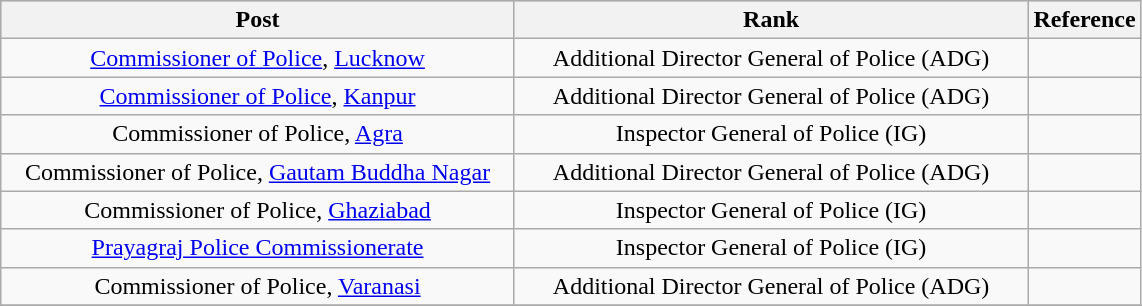<table class="wikitable" style="text-align:center">
<tr style="background:#cccccc">
<th scope="col" style="width: 335px;">Post</th>
<th scope="col" style="width: 335px;">Rank</th>
<th scope="col" style="width: 30px;">Reference</th>
</tr>
<tr>
<td><a href='#'>Commissioner of Police</a>, <a href='#'>Lucknow</a></td>
<td>Additional Director General of Police (ADG)</td>
<td></td>
</tr>
<tr>
<td><a href='#'>Commissioner of Police</a>, <a href='#'>Kanpur</a></td>
<td>Additional Director General of Police (ADG)</td>
<td></td>
</tr>
<tr>
<td>Commissioner of Police, <a href='#'>Agra</a></td>
<td>Inspector General of Police (IG)</td>
<td></td>
</tr>
<tr>
<td>Commissioner of Police, <a href='#'>Gautam Buddha Nagar</a></td>
<td>Additional Director General of Police (ADG)</td>
<td></td>
</tr>
<tr>
<td>Commissioner of Police, <a href='#'>Ghaziabad</a></td>
<td>Inspector General of Police (IG)</td>
<td></td>
</tr>
<tr>
<td><a href='#'>Prayagraj Police Commissionerate</a></td>
<td>Inspector General of Police (IG)</td>
<td></td>
</tr>
<tr>
<td>Commissioner of Police, <a href='#'>Varanasi</a></td>
<td>Additional Director General of Police (ADG)</td>
<td></td>
</tr>
<tr>
</tr>
</table>
